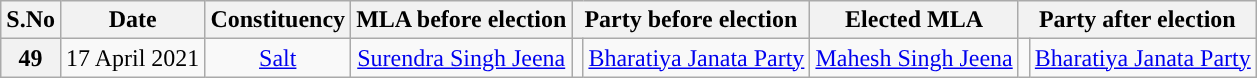<table class="wikitable sortable" style="text-align:center;">
<tr>
<th>S.No</th>
<th>Date</th>
<th>Constituency</th>
<th>MLA before election</th>
<th colspan="2">Party before election</th>
<th>Elected MLA</th>
<th colspan="2">Party after election</th>
</tr>
<tr>
<th>49</th>
<td>17 April 2021</td>
<td><a href='#'>Salt</a></td>
<td><a href='#'>Surendra Singh Jeena</a></td>
<td></td>
<td><a href='#'>Bharatiya Janata Party</a></td>
<td><a href='#'>Mahesh Singh Jeena</a></td>
<td></td>
<td><a href='#'>Bharatiya Janata Party</a></td>
</tr>
</table>
